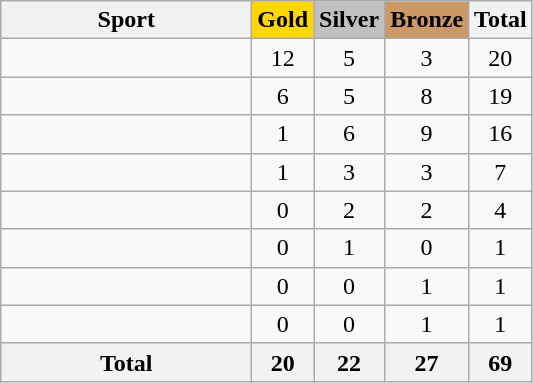<table class="wikitable sortable plainrowheaders" border="1" style="text-align:center;">
<tr>
<th scope="col" style="width:10em;">Sport</th>
<th scope="col" style="background-color:gold; font-weight:bold;">Gold</th>
<th scope="col" style="background-color:silver; font-weight:bold;">Silver</th>
<th scope="col" style="background-color:#cc9966; font-weight:bold;">Bronze</th>
<th scope="col">Total</th>
</tr>
<tr>
<td align=left></td>
<td>12</td>
<td>5</td>
<td>3</td>
<td>20</td>
</tr>
<tr>
<td align=left></td>
<td>6</td>
<td>5</td>
<td>8</td>
<td>19</td>
</tr>
<tr>
<td align=left></td>
<td>1</td>
<td>6</td>
<td>9</td>
<td>16</td>
</tr>
<tr>
<td align=left></td>
<td>1</td>
<td>3</td>
<td>3</td>
<td>7</td>
</tr>
<tr>
<td align=left></td>
<td>0</td>
<td>2</td>
<td>2</td>
<td>4</td>
</tr>
<tr>
<td align=left></td>
<td>0</td>
<td>1</td>
<td>0</td>
<td>1</td>
</tr>
<tr>
<td align=left></td>
<td>0</td>
<td>0</td>
<td>1</td>
<td>1</td>
</tr>
<tr>
<td align=left></td>
<td>0</td>
<td>0</td>
<td>1</td>
<td>1</td>
</tr>
<tr align=center>
<th>Total</th>
<th>20</th>
<th>22</th>
<th>27</th>
<th>69</th>
</tr>
</table>
